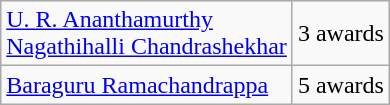<table class="wikitable sortable">
<tr>
<td><a href='#'>U. R. Ananthamurthy</a><br><a href='#'>Nagathihalli Chandrashekhar</a></td>
<td>3 awards</td>
</tr>
<tr>
<td><a href='#'>Baraguru Ramachandrappa</a></td>
<td>5 awards</td>
</tr>
</table>
